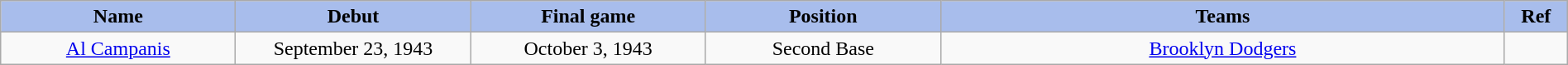<table class="wikitable" style="width: 100%">
<tr>
<th style="background:#a8bdec; width:15%;">Name</th>
<th style="width:15%; background:#a8bdec;">Debut</th>
<th style="width:15%; background:#a8bdec;">Final game</th>
<th style="width:15%; background:#a8bdec;">Position</th>
<th style="width:36%; background:#a8bdec;">Teams</th>
<th style="width:4%; background:#a8bdec;">Ref</th>
</tr>
<tr align=center>
<td><a href='#'>Al Campanis</a></td>
<td>September 23, 1943</td>
<td>October 3, 1943</td>
<td>Second Base</td>
<td><a href='#'>Brooklyn Dodgers</a></td>
<td></td>
</tr>
</table>
